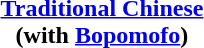<table cellpadding="5">
<tr>
<th><a href='#'>Traditional Chinese</a><br>(with <a href='#'>Bopomofo</a>)</th>
</tr>
<tr style="vertical-align:top; white-space:nowrap;">
<td></td>
</tr>
</table>
